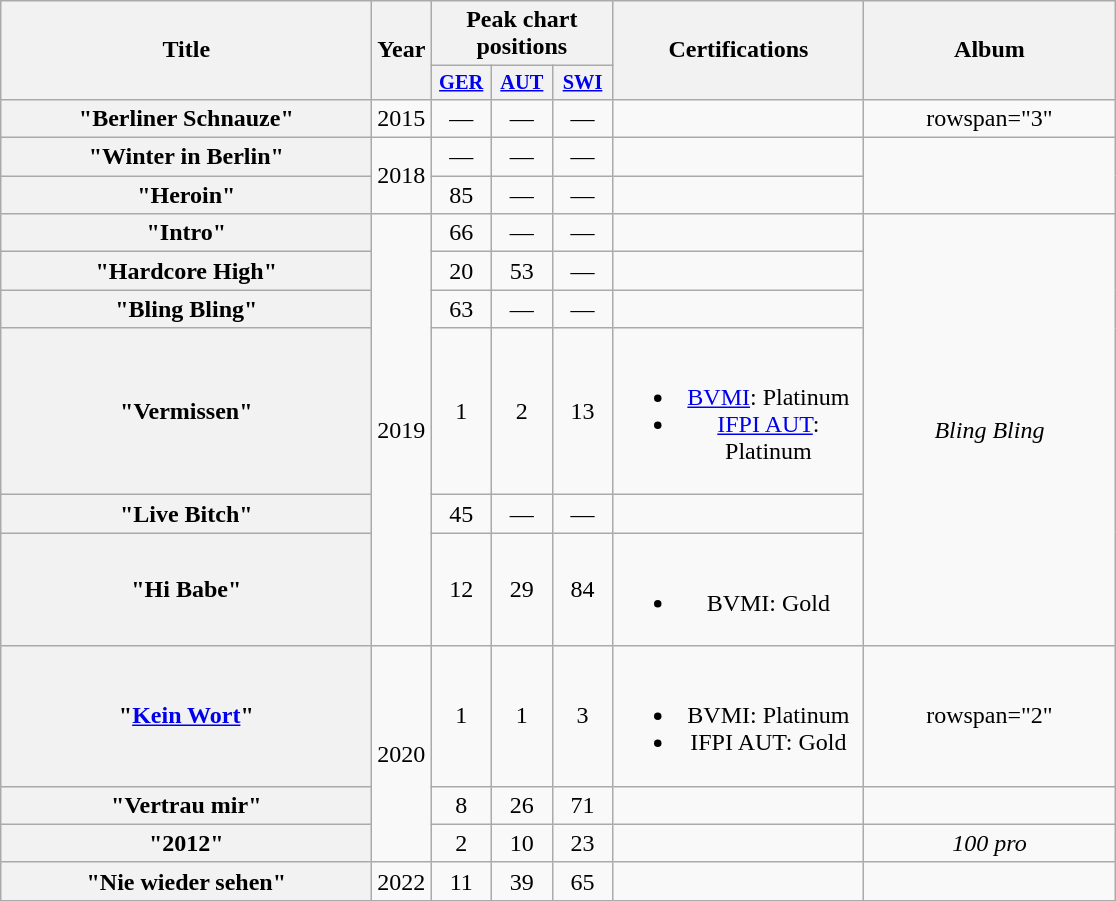<table class="wikitable plainrowheaders" style="text-align:center;">
<tr>
<th scope="col" rowspan="2" style="width:15em;">Title</th>
<th scope="col" rowspan="2" style="width:1em;">Year</th>
<th scope="col" colspan="3">Peak chart positions</th>
<th scope="col" rowspan="2" style="width:10em;">Certifications</th>
<th scope="col" rowspan="2" style="width:10em;">Album</th>
</tr>
<tr>
<th style="width:2.5em; font-size:85%"><a href='#'>GER</a><br></th>
<th style="width:2.5em; font-size:85%"><a href='#'>AUT</a><br></th>
<th style="width:2.5em; font-size:85%"><a href='#'>SWI</a><br></th>
</tr>
<tr>
<th scope="row">"Berliner Schnauze"<br></th>
<td>2015</td>
<td>—</td>
<td>—</td>
<td>—</td>
<td></td>
<td>rowspan="3" </td>
</tr>
<tr>
<th scope="row">"Winter in Berlin"</th>
<td rowspan="2">2018</td>
<td>—</td>
<td>—</td>
<td>—</td>
<td></td>
</tr>
<tr>
<th scope="row">"Heroin" <br></th>
<td>85</td>
<td>—</td>
<td>—</td>
<td></td>
</tr>
<tr>
<th scope="row">"Intro"</th>
<td rowspan="6">2019</td>
<td>66</td>
<td>—</td>
<td>—</td>
<td></td>
<td rowspan="6"><em>Bling Bling</em></td>
</tr>
<tr>
<th scope="row">"Hardcore High"</th>
<td>20</td>
<td>53</td>
<td>—</td>
<td></td>
</tr>
<tr>
<th scope="row">"Bling Bling"</th>
<td>63</td>
<td>—</td>
<td>—</td>
<td></td>
</tr>
<tr>
<th scope="row">"Vermissen" <br></th>
<td>1</td>
<td>2</td>
<td>13</td>
<td><br><ul><li><a href='#'>BVMI</a>: Platinum</li><li><a href='#'>IFPI AUT</a>: Platinum</li></ul></td>
</tr>
<tr>
<th scope="row">"Live Bitch"</th>
<td>45</td>
<td>—</td>
<td>—</td>
<td></td>
</tr>
<tr>
<th scope="row">"Hi Babe"</th>
<td>12</td>
<td>29</td>
<td>84</td>
<td><br><ul><li>BVMI: Gold</li></ul></td>
</tr>
<tr>
<th scope="row">"<a href='#'>Kein Wort</a>" <br></th>
<td rowspan="3">2020</td>
<td>1</td>
<td>1</td>
<td>3</td>
<td><br><ul><li>BVMI: Platinum</li><li>IFPI AUT: Gold</li></ul></td>
<td>rowspan="2" </td>
</tr>
<tr>
<th scope="row">"Vertrau mir"</th>
<td>8</td>
<td>26</td>
<td>71</td>
<td></td>
</tr>
<tr>
<th scope="row">"2012" <br></th>
<td>2</td>
<td>10</td>
<td>23</td>
<td></td>
<td><em>100 pro</em></td>
</tr>
<tr>
<th scope="row">"Nie wieder sehen"</th>
<td>2022</td>
<td>11</td>
<td>39</td>
<td>65</td>
<td></td>
<td></td>
</tr>
</table>
